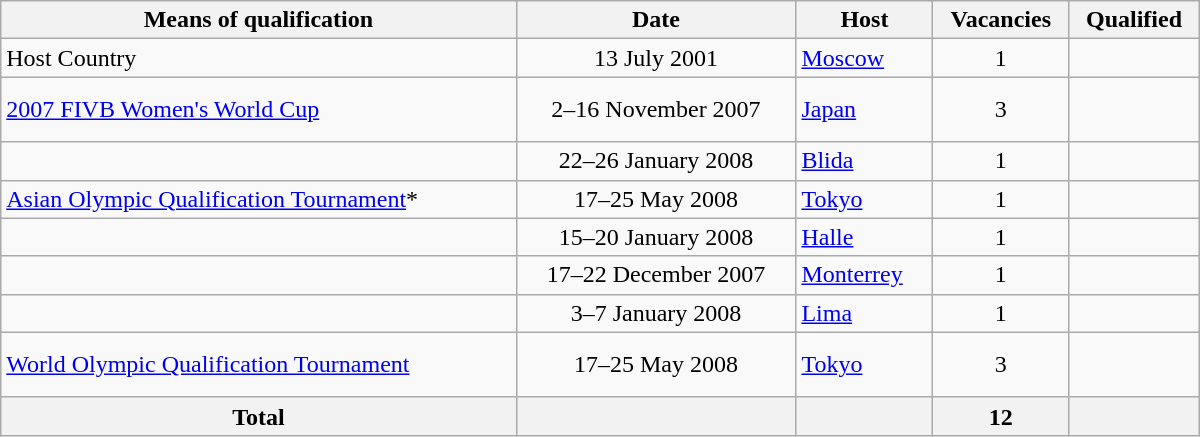<table class="wikitable" width=800>
<tr>
<th>Means of qualification</th>
<th>Date</th>
<th>Host</th>
<th>Vacancies</th>
<th>Qualified</th>
</tr>
<tr>
<td>Host Country</td>
<td align="center">13 July 2001</td>
<td> <a href='#'>Moscow</a></td>
<td align="center">1</td>
<td></td>
</tr>
<tr>
<td><a href='#'>2007 FIVB Women's World Cup</a></td>
<td align="center">2–16 November 2007</td>
<td> <a href='#'>Japan</a></td>
<td align="center">3</td>
<td><br><br></td>
</tr>
<tr>
<td></td>
<td align="center">22–26 January 2008</td>
<td> <a href='#'>Blida</a></td>
<td align="center">1</td>
<td></td>
</tr>
<tr>
<td><a href='#'>Asian Olympic Qualification Tournament</a>*</td>
<td align="center">17–25 May 2008</td>
<td> <a href='#'>Tokyo</a></td>
<td align="center">1</td>
<td></td>
</tr>
<tr>
<td></td>
<td align="center">15–20 January 2008</td>
<td> <a href='#'>Halle</a></td>
<td align="center">1</td>
<td></td>
</tr>
<tr>
<td></td>
<td align="center">17–22 December 2007</td>
<td> <a href='#'>Monterrey</a></td>
<td align="center">1</td>
<td></td>
</tr>
<tr>
<td></td>
<td align="center">3–7 January 2008</td>
<td> <a href='#'>Lima</a></td>
<td align="center">1</td>
<td></td>
</tr>
<tr>
<td><a href='#'>World Olympic Qualification Tournament</a></td>
<td align="center">17–25 May 2008</td>
<td> <a href='#'>Tokyo</a></td>
<td align="center">3</td>
<td><br><br></td>
</tr>
<tr>
<th>Total</th>
<th></th>
<th></th>
<th>12</th>
<th></th>
</tr>
</table>
